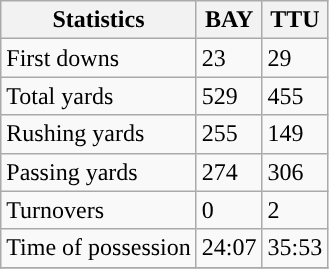<table class="wikitable" style="float: left;">
<tr>
<th>Statistics</th>
<th>BAY</th>
<th>TTU</th>
</tr>
<tr>
<td>First downs</td>
<td>23</td>
<td>29</td>
</tr>
<tr>
<td>Total yards</td>
<td>529</td>
<td>455</td>
</tr>
<tr>
<td>Rushing yards</td>
<td>255</td>
<td>149</td>
</tr>
<tr>
<td>Passing yards</td>
<td>274</td>
<td>306</td>
</tr>
<tr>
<td>Turnovers</td>
<td>0</td>
<td>2</td>
</tr>
<tr>
<td>Time of possession</td>
<td>24:07</td>
<td>35:53</td>
</tr>
<tr>
</tr>
</table>
